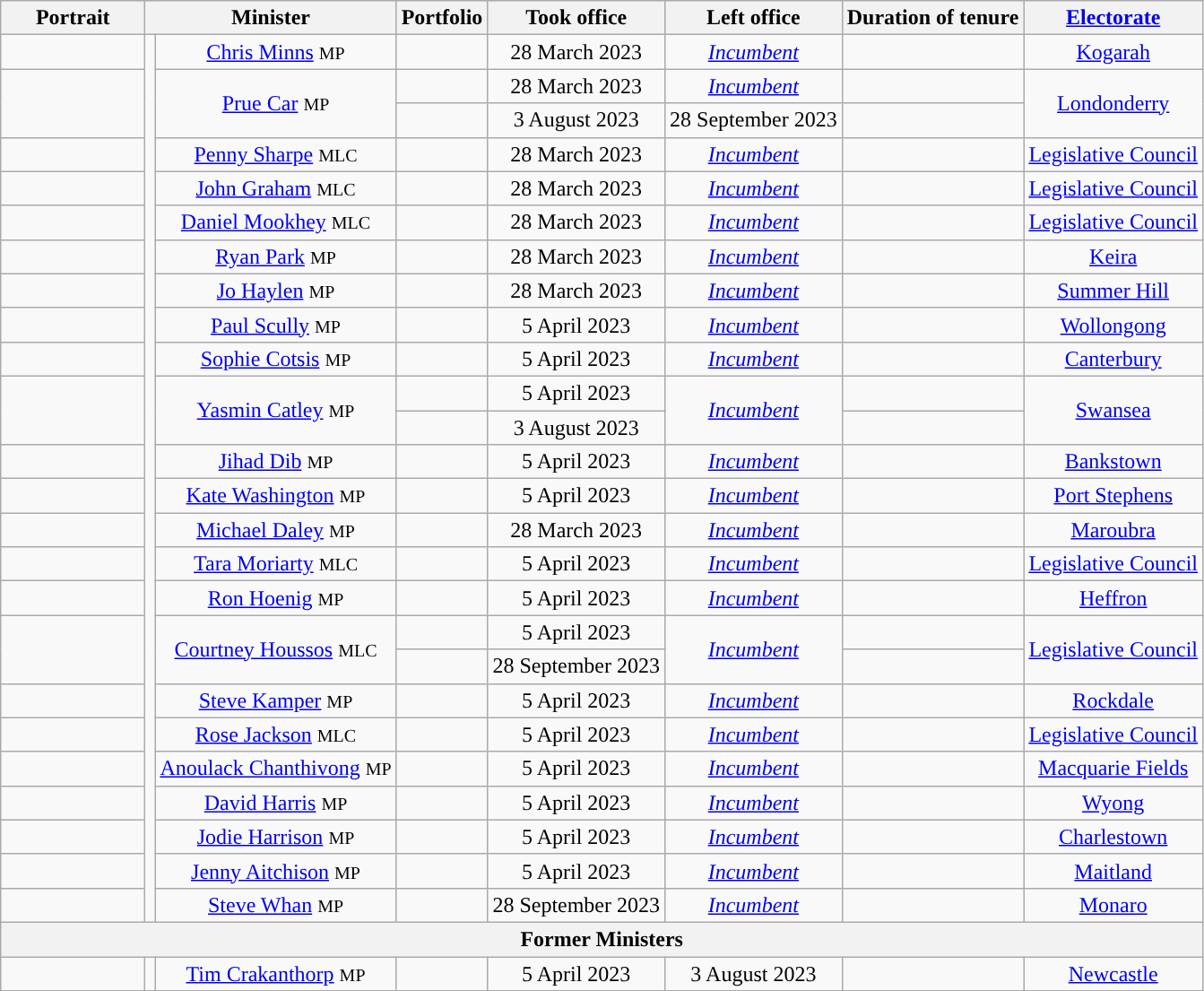<table class="wikitable sortable" style="border:#555; text-align:center; ">
<tr>
<th class="unsortable" style="width:100px;">Portrait</th>
<th colspan="2" class="unsortable" style="width:5px;">Minister</th>
<th>Portfolio</th>
<th>Took office</th>
<th>Left office</th>
<th>Duration of tenure</th>
<th><a href='#'>Electorate</a></th>
</tr>
<tr>
<td></td>
<td rowspan="26" style="background-color: "></td>
<td><a href='#'>Chris Minns</a> <small>MP</small></td>
<td></td>
<td>28 March 2023</td>
<td><em><a href='#'>Incumbent</a></em></td>
<td></td>
<td><a href='#'>Kogarah</a></td>
</tr>
<tr>
<td rowspan="2"></td>
<td rowspan="2"><a href='#'>Prue Car</a> <small>MP</small></td>
<td></td>
<td>28 March 2023</td>
<td><em><a href='#'>Incumbent</a></em></td>
<td></td>
<td rowspan="2"><a href='#'>Londonderry</a></td>
</tr>
<tr>
<td></td>
<td>3 August 2023</td>
<td>28 September 2023</td>
<td></td>
</tr>
<tr>
<td></td>
<td><a href='#'>Penny Sharpe</a> <small>MLC</small></td>
<td></td>
<td>28 March 2023</td>
<td><em><a href='#'>Incumbent</a></em></td>
<td></td>
<td><a href='#'>Legislative Council</a></td>
</tr>
<tr>
<td></td>
<td><a href='#'>John Graham</a> <small>MLC</small></td>
<td></td>
<td>28 March 2023</td>
<td><em><a href='#'>Incumbent</a></em></td>
<td></td>
<td><a href='#'>Legislative Council</a></td>
</tr>
<tr>
<td></td>
<td><a href='#'>Daniel Mookhey</a> <small>MLC</small></td>
<td></td>
<td>28 March 2023</td>
<td><em><a href='#'>Incumbent</a></em></td>
<td></td>
<td><a href='#'>Legislative Council</a></td>
</tr>
<tr>
<td></td>
<td><a href='#'>Ryan Park</a> <small>MP</small></td>
<td></td>
<td>28 March 2023</td>
<td><em><a href='#'>Incumbent</a></em></td>
<td></td>
<td><a href='#'>Keira</a></td>
</tr>
<tr>
<td></td>
<td><a href='#'>Jo Haylen</a> <small>MP</small></td>
<td></td>
<td>28 March 2023</td>
<td><em><a href='#'>Incumbent</a></em></td>
<td></td>
<td><a href='#'>Summer Hill</a></td>
</tr>
<tr>
<td></td>
<td><a href='#'>Paul Scully</a> <small>MP</small></td>
<td></td>
<td>5 April 2023</td>
<td><em><a href='#'>Incumbent</a></em></td>
<td></td>
<td><a href='#'>Wollongong</a></td>
</tr>
<tr>
<td></td>
<td><a href='#'>Sophie Cotsis</a> <small>MP</small></td>
<td></td>
<td>5 April 2023</td>
<td><em><a href='#'>Incumbent</a></em></td>
<td></td>
<td><a href='#'>Canterbury</a></td>
</tr>
<tr>
<td rowspan="2"></td>
<td rowspan="2"><a href='#'>Yasmin Catley</a> <small>MP</small></td>
<td></td>
<td>5 April 2023</td>
<td rowspan="2"><em><a href='#'>Incumbent</a></em></td>
<td></td>
<td rowspan="2"><a href='#'>Swansea</a></td>
</tr>
<tr>
<td></td>
<td>3 August 2023</td>
<td></td>
</tr>
<tr>
<td></td>
<td><a href='#'>Jihad Dib</a> <small>MP</small></td>
<td></td>
<td>5 April 2023</td>
<td><em><a href='#'>Incumbent</a></em></td>
<td></td>
<td><a href='#'>Bankstown</a></td>
</tr>
<tr>
<td></td>
<td><a href='#'>Kate Washington</a> <small>MP</small></td>
<td></td>
<td>5 April 2023</td>
<td><em><a href='#'>Incumbent</a></em></td>
<td></td>
<td><a href='#'>Port Stephens</a></td>
</tr>
<tr>
<td></td>
<td><a href='#'>Michael Daley</a> <small>MP</small></td>
<td></td>
<td>28 March 2023</td>
<td><em><a href='#'>Incumbent</a></em></td>
<td></td>
<td><a href='#'>Maroubra</a></td>
</tr>
<tr>
<td></td>
<td><a href='#'>Tara Moriarty</a> <small>MLC</small></td>
<td></td>
<td>5 April 2023</td>
<td><em><a href='#'>Incumbent</a></em></td>
<td></td>
<td><a href='#'>Legislative Council</a></td>
</tr>
<tr>
<td></td>
<td><a href='#'>Ron Hoenig</a> <small>MP</small></td>
<td></td>
<td>5 April 2023</td>
<td><em><a href='#'>Incumbent</a></em></td>
<td></td>
<td><a href='#'>Heffron</a></td>
</tr>
<tr>
<td rowspan="2"></td>
<td rowspan="2"><a href='#'>Courtney Houssos</a> <small>MLC</small></td>
<td></td>
<td>5 April 2023</td>
<td rowspan="2"><em><a href='#'>Incumbent</a></em></td>
<td></td>
<td rowspan="2"><a href='#'>Legislative Council</a></td>
</tr>
<tr>
<td></td>
<td>28 September 2023</td>
<td></td>
</tr>
<tr>
<td></td>
<td><a href='#'>Steve Kamper</a> <small>MP</small></td>
<td></td>
<td>5 April 2023</td>
<td><em><a href='#'>Incumbent</a></em></td>
<td></td>
<td><a href='#'>Rockdale</a></td>
</tr>
<tr>
<td></td>
<td><a href='#'>Rose Jackson</a> <small>MLC</small></td>
<td></td>
<td>5 April 2023</td>
<td><em><a href='#'>Incumbent</a></em></td>
<td></td>
<td><a href='#'>Legislative Council</a></td>
</tr>
<tr>
<td></td>
<td><a href='#'>Anoulack Chanthivong</a> <small>MP</small></td>
<td></td>
<td>5 April 2023</td>
<td><em><a href='#'>Incumbent</a></em></td>
<td></td>
<td><a href='#'>Macquarie Fields</a></td>
</tr>
<tr>
<td></td>
<td><a href='#'>David Harris</a> <small>MP</small></td>
<td></td>
<td>5 April 2023</td>
<td><em><a href='#'>Incumbent</a></em></td>
<td></td>
<td><a href='#'>Wyong</a></td>
</tr>
<tr>
<td></td>
<td><a href='#'>Jodie Harrison</a> <small>MP</small></td>
<td></td>
<td>5 April 2023</td>
<td><em><a href='#'>Incumbent</a></em></td>
<td></td>
<td><a href='#'>Charlestown</a></td>
</tr>
<tr>
<td></td>
<td><a href='#'>Jenny Aitchison</a> <small>MP</small></td>
<td></td>
<td>5 April 2023</td>
<td><em><a href='#'>Incumbent</a></em></td>
<td></td>
<td><a href='#'>Maitland</a></td>
</tr>
<tr>
<td></td>
<td><a href='#'>Steve Whan</a> <small>MP</small></td>
<td></td>
<td>28 September 2023</td>
<td><em><a href='#'>Incumbent</a></em></td>
<td></td>
<td><a href='#'>Monaro</a></td>
</tr>
<tr>
<th colspan="8">Former Ministers</th>
</tr>
<tr>
<td></td>
<td style="background-color: "></td>
<td><a href='#'>Tim Crakanthorp</a> <small>MP</small></td>
<td></td>
<td>5 April 2023</td>
<td>3 August 2023</td>
<td></td>
<td><a href='#'>Newcastle</a></td>
</tr>
</table>
